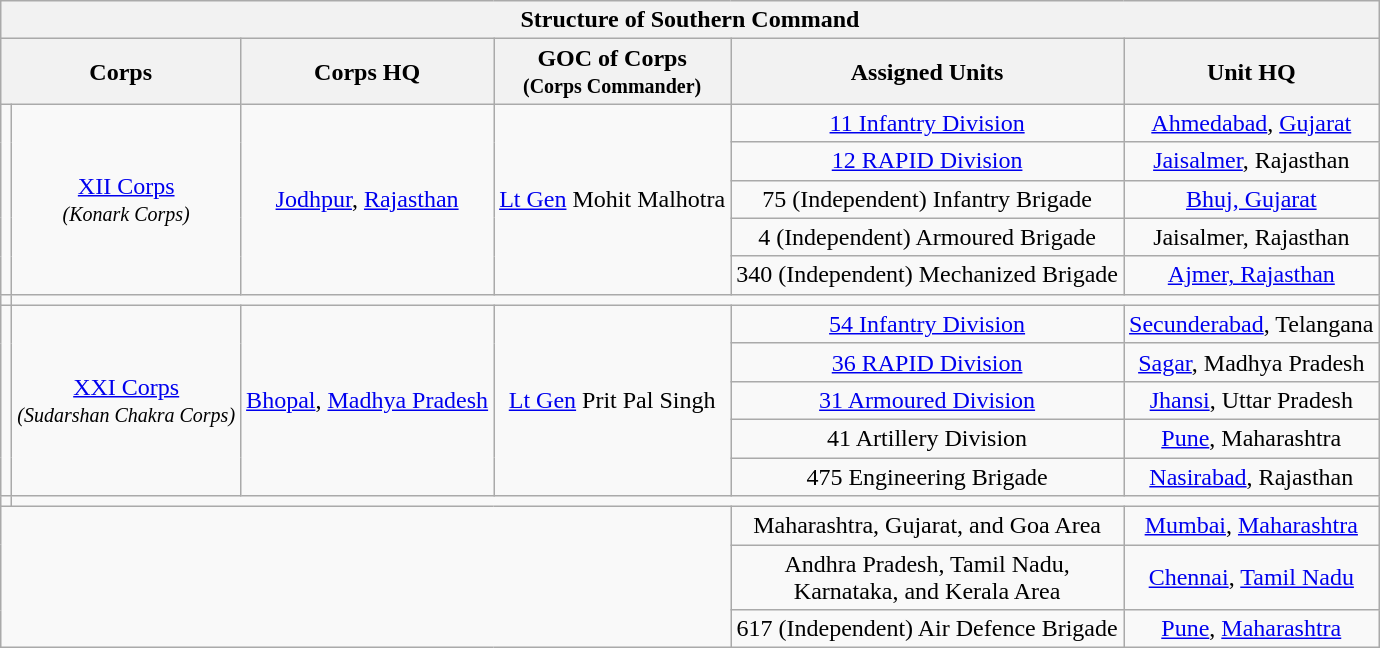<table class="wikitable" style="text-align:center">
<tr>
<th colspan="6">Structure of Southern Command</th>
</tr>
<tr>
<th colspan="2">Corps</th>
<th>Corps HQ</th>
<th>GOC of Corps<br><small>(Corps Commander)</small></th>
<th>Assigned Units</th>
<th>Unit HQ</th>
</tr>
<tr>
<td rowspan="5"></td>
<td rowspan="5"><a href='#'>XII Corps</a><br><em><small>(Konark Corps)</small></em></td>
<td rowspan="5"><a href='#'>Jodhpur</a>, <a href='#'>Rajasthan</a></td>
<td rowspan="5"><a href='#'>Lt Gen</a> Mohit Malhotra</td>
<td><a href='#'>11 Infantry Division</a></td>
<td><a href='#'>Ahmedabad</a>, <a href='#'>Gujarat</a></td>
</tr>
<tr>
<td><a href='#'>12 RAPID Division</a></td>
<td><a href='#'>Jaisalmer</a>, Rajasthan</td>
</tr>
<tr>
<td>75 (Independent) Infantry Brigade</td>
<td><a href='#'>Bhuj, Gujarat</a></td>
</tr>
<tr>
<td>4 (Independent) Armoured Brigade</td>
<td>Jaisalmer, Rajasthan</td>
</tr>
<tr>
<td>340 (Independent) Mechanized Brigade</td>
<td><a href='#'>Ajmer, Rajasthan</a></td>
</tr>
<tr>
<td></td>
<td colspan="5"></td>
</tr>
<tr>
<td rowspan="5"></td>
<td rowspan="5"><a href='#'>XXI Corps</a><br><em><small>(Sudarshan Chakra Corps)</small></em></td>
<td rowspan="5"><a href='#'>Bhopal</a>, <a href='#'>Madhya Pradesh</a></td>
<td rowspan="5"><a href='#'>Lt Gen</a> Prit Pal Singh</td>
<td><a href='#'>54 Infantry Division</a></td>
<td><a href='#'>Secunderabad</a>, Telangana</td>
</tr>
<tr>
<td><a href='#'>36 RAPID Division</a></td>
<td><a href='#'>Sagar</a>, Madhya Pradesh</td>
</tr>
<tr>
<td><a href='#'>31 Armoured Division</a></td>
<td><a href='#'>Jhansi</a>, Uttar Pradesh</td>
</tr>
<tr>
<td>41  Artillery Division</td>
<td><a href='#'>Pune</a>, Maharashtra</td>
</tr>
<tr>
<td>475 Engineering Brigade</td>
<td><a href='#'>Nasirabad</a>, Rajasthan</td>
</tr>
<tr>
<td></td>
<td colspan="5"></td>
</tr>
<tr>
<td colspan="4" rowspan="3"></td>
<td>Maharashtra, Gujarat, and Goa Area</td>
<td><a href='#'>Mumbai</a>, <a href='#'>Maharashtra</a></td>
</tr>
<tr>
<td>Andhra Pradesh, Tamil Nadu,<br>Karnataka, and Kerala Area</td>
<td><a href='#'>Chennai</a>, <a href='#'>Tamil Nadu</a></td>
</tr>
<tr>
<td>617 (Independent) Air Defence Brigade</td>
<td><a href='#'>Pune</a>, <a href='#'>Maharashtra</a></td>
</tr>
</table>
